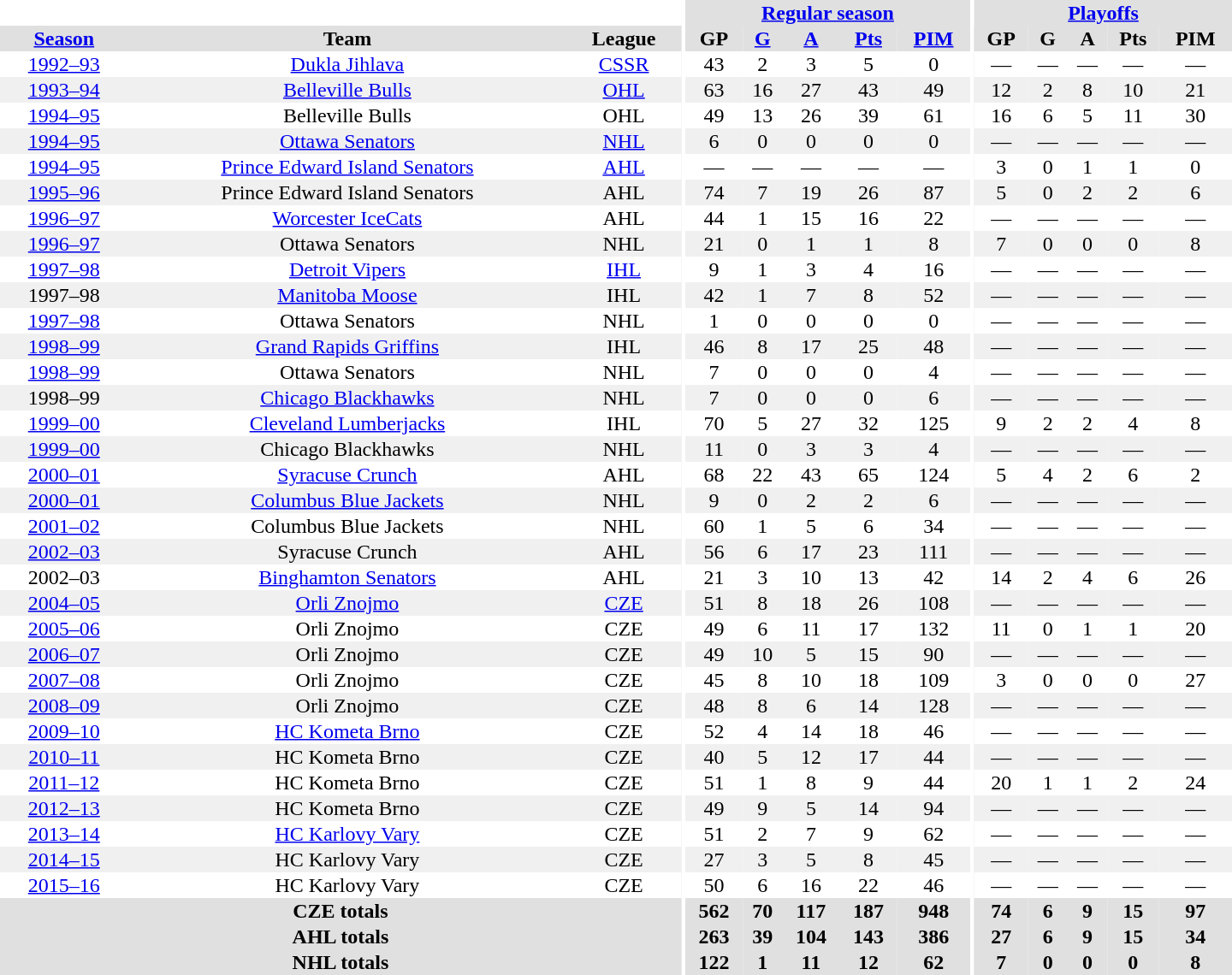<table border="0" cellpadding="1" cellspacing="0" style="text-align:center; width:60em">
<tr bgcolor="#e0e0e0">
<th colspan="3" bgcolor="#ffffff"></th>
<th rowspan="101" bgcolor="#ffffff"></th>
<th colspan="5"><a href='#'>Regular season</a></th>
<th rowspan="101" bgcolor="#ffffff"></th>
<th colspan="5"><a href='#'>Playoffs</a></th>
</tr>
<tr bgcolor="#e0e0e0">
<th><a href='#'>Season</a></th>
<th>Team</th>
<th>League</th>
<th>GP</th>
<th><a href='#'>G</a></th>
<th><a href='#'>A</a></th>
<th><a href='#'>Pts</a></th>
<th><a href='#'>PIM</a></th>
<th>GP</th>
<th>G</th>
<th>A</th>
<th>Pts</th>
<th>PIM</th>
</tr>
<tr>
<td><a href='#'>1992–93</a></td>
<td><a href='#'>Dukla Jihlava</a></td>
<td><a href='#'>CSSR</a></td>
<td>43</td>
<td>2</td>
<td>3</td>
<td>5</td>
<td>0</td>
<td>—</td>
<td>—</td>
<td>—</td>
<td>—</td>
<td>—</td>
</tr>
<tr bgcolor="f0f0f0">
<td><a href='#'>1993–94</a></td>
<td><a href='#'>Belleville Bulls</a></td>
<td><a href='#'>OHL</a></td>
<td>63</td>
<td>16</td>
<td>27</td>
<td>43</td>
<td>49</td>
<td>12</td>
<td>2</td>
<td>8</td>
<td>10</td>
<td>21</td>
</tr>
<tr>
<td><a href='#'>1994–95</a></td>
<td>Belleville Bulls</td>
<td>OHL</td>
<td>49</td>
<td>13</td>
<td>26</td>
<td>39</td>
<td>61</td>
<td>16</td>
<td>6</td>
<td>5</td>
<td>11</td>
<td>30</td>
</tr>
<tr bgcolor="f0f0f0">
<td><a href='#'>1994–95</a></td>
<td><a href='#'>Ottawa Senators</a></td>
<td><a href='#'>NHL</a></td>
<td>6</td>
<td>0</td>
<td>0</td>
<td>0</td>
<td>0</td>
<td>—</td>
<td>—</td>
<td>—</td>
<td>—</td>
<td>—</td>
</tr>
<tr>
<td><a href='#'>1994–95</a></td>
<td><a href='#'>Prince Edward Island Senators</a></td>
<td><a href='#'>AHL</a></td>
<td>—</td>
<td>—</td>
<td>—</td>
<td>—</td>
<td>—</td>
<td>3</td>
<td>0</td>
<td>1</td>
<td>1</td>
<td>0</td>
</tr>
<tr bgcolor="f0f0f0">
<td><a href='#'>1995–96</a></td>
<td>Prince Edward Island Senators</td>
<td>AHL</td>
<td>74</td>
<td>7</td>
<td>19</td>
<td>26</td>
<td>87</td>
<td>5</td>
<td>0</td>
<td>2</td>
<td>2</td>
<td>6</td>
</tr>
<tr>
<td><a href='#'>1996–97</a></td>
<td><a href='#'>Worcester IceCats</a></td>
<td>AHL</td>
<td>44</td>
<td>1</td>
<td>15</td>
<td>16</td>
<td>22</td>
<td>—</td>
<td>—</td>
<td>—</td>
<td>—</td>
<td>—</td>
</tr>
<tr bgcolor="f0f0f0">
<td><a href='#'>1996–97</a></td>
<td>Ottawa Senators</td>
<td>NHL</td>
<td>21</td>
<td>0</td>
<td>1</td>
<td>1</td>
<td>8</td>
<td>7</td>
<td>0</td>
<td>0</td>
<td>0</td>
<td>8</td>
</tr>
<tr>
<td><a href='#'>1997–98</a></td>
<td><a href='#'>Detroit Vipers</a></td>
<td><a href='#'>IHL</a></td>
<td>9</td>
<td>1</td>
<td>3</td>
<td>4</td>
<td>16</td>
<td>—</td>
<td>—</td>
<td>—</td>
<td>—</td>
<td>—</td>
</tr>
<tr bgcolor="f0f0f0">
<td>1997–98</td>
<td><a href='#'>Manitoba Moose</a></td>
<td>IHL</td>
<td>42</td>
<td>1</td>
<td>7</td>
<td>8</td>
<td>52</td>
<td>—</td>
<td>—</td>
<td>—</td>
<td>—</td>
<td>—</td>
</tr>
<tr>
<td><a href='#'>1997–98</a></td>
<td>Ottawa Senators</td>
<td>NHL</td>
<td>1</td>
<td>0</td>
<td>0</td>
<td>0</td>
<td>0</td>
<td>—</td>
<td>—</td>
<td>—</td>
<td>—</td>
<td>—</td>
</tr>
<tr bgcolor="f0f0f0">
<td><a href='#'>1998–99</a></td>
<td><a href='#'>Grand Rapids Griffins</a></td>
<td>IHL</td>
<td>46</td>
<td>8</td>
<td>17</td>
<td>25</td>
<td>48</td>
<td>—</td>
<td>—</td>
<td>—</td>
<td>—</td>
<td>—</td>
</tr>
<tr>
<td><a href='#'>1998–99</a></td>
<td>Ottawa Senators</td>
<td>NHL</td>
<td>7</td>
<td>0</td>
<td>0</td>
<td>0</td>
<td>4</td>
<td>—</td>
<td>—</td>
<td>—</td>
<td>—</td>
<td>—</td>
</tr>
<tr bgcolor="f0f0f0">
<td>1998–99</td>
<td><a href='#'>Chicago Blackhawks</a></td>
<td>NHL</td>
<td>7</td>
<td>0</td>
<td>0</td>
<td>0</td>
<td>6</td>
<td>—</td>
<td>—</td>
<td>—</td>
<td>—</td>
<td>—</td>
</tr>
<tr>
<td><a href='#'>1999–00</a></td>
<td><a href='#'>Cleveland Lumberjacks</a></td>
<td>IHL</td>
<td>70</td>
<td>5</td>
<td>27</td>
<td>32</td>
<td>125</td>
<td>9</td>
<td>2</td>
<td>2</td>
<td>4</td>
<td>8</td>
</tr>
<tr bgcolor="f0f0f0">
<td><a href='#'>1999–00</a></td>
<td>Chicago Blackhawks</td>
<td>NHL</td>
<td>11</td>
<td>0</td>
<td>3</td>
<td>3</td>
<td>4</td>
<td>—</td>
<td>—</td>
<td>—</td>
<td>—</td>
<td>—</td>
</tr>
<tr>
<td><a href='#'>2000–01</a></td>
<td><a href='#'>Syracuse Crunch</a></td>
<td>AHL</td>
<td>68</td>
<td>22</td>
<td>43</td>
<td>65</td>
<td>124</td>
<td>5</td>
<td>4</td>
<td>2</td>
<td>6</td>
<td>2</td>
</tr>
<tr bgcolor="f0f0f0">
<td><a href='#'>2000–01</a></td>
<td><a href='#'>Columbus Blue Jackets</a></td>
<td>NHL</td>
<td>9</td>
<td>0</td>
<td>2</td>
<td>2</td>
<td>6</td>
<td>—</td>
<td>—</td>
<td>—</td>
<td>—</td>
<td>—</td>
</tr>
<tr>
<td><a href='#'>2001–02</a></td>
<td>Columbus Blue Jackets</td>
<td>NHL</td>
<td>60</td>
<td>1</td>
<td>5</td>
<td>6</td>
<td>34</td>
<td>—</td>
<td>—</td>
<td>—</td>
<td>—</td>
<td>—</td>
</tr>
<tr bgcolor="f0f0f0">
<td><a href='#'>2002–03</a></td>
<td>Syracuse Crunch</td>
<td>AHL</td>
<td>56</td>
<td>6</td>
<td>17</td>
<td>23</td>
<td>111</td>
<td>—</td>
<td>—</td>
<td>—</td>
<td>—</td>
<td>—</td>
</tr>
<tr>
<td>2002–03</td>
<td><a href='#'>Binghamton Senators</a></td>
<td>AHL</td>
<td>21</td>
<td>3</td>
<td>10</td>
<td>13</td>
<td>42</td>
<td>14</td>
<td>2</td>
<td>4</td>
<td>6</td>
<td>26</td>
</tr>
<tr bgcolor="f0f0f0">
<td><a href='#'>2004–05</a></td>
<td><a href='#'>Orli Znojmo</a></td>
<td><a href='#'>CZE</a></td>
<td>51</td>
<td>8</td>
<td>18</td>
<td>26</td>
<td>108</td>
<td>—</td>
<td>—</td>
<td>—</td>
<td>—</td>
<td>—</td>
</tr>
<tr>
<td><a href='#'>2005–06</a></td>
<td>Orli Znojmo</td>
<td>CZE</td>
<td>49</td>
<td>6</td>
<td>11</td>
<td>17</td>
<td>132</td>
<td>11</td>
<td>0</td>
<td>1</td>
<td>1</td>
<td>20</td>
</tr>
<tr bgcolor="f0f0f0">
<td><a href='#'>2006–07</a></td>
<td>Orli Znojmo</td>
<td>CZE</td>
<td>49</td>
<td>10</td>
<td>5</td>
<td>15</td>
<td>90</td>
<td>—</td>
<td>—</td>
<td>—</td>
<td>—</td>
<td>—</td>
</tr>
<tr>
<td><a href='#'>2007–08</a></td>
<td>Orli Znojmo</td>
<td>CZE</td>
<td>45</td>
<td>8</td>
<td>10</td>
<td>18</td>
<td>109</td>
<td>3</td>
<td>0</td>
<td>0</td>
<td>0</td>
<td>27</td>
</tr>
<tr bgcolor="f0f0f0">
<td><a href='#'>2008–09</a></td>
<td>Orli Znojmo</td>
<td>CZE</td>
<td>48</td>
<td>8</td>
<td>6</td>
<td>14</td>
<td>128</td>
<td>—</td>
<td>—</td>
<td>—</td>
<td>—</td>
<td>—</td>
</tr>
<tr>
<td><a href='#'>2009–10</a></td>
<td><a href='#'>HC Kometa Brno</a></td>
<td>CZE</td>
<td>52</td>
<td>4</td>
<td>14</td>
<td>18</td>
<td>46</td>
<td>—</td>
<td>—</td>
<td>—</td>
<td>—</td>
<td>—</td>
</tr>
<tr bgcolor="f0f0f0">
<td><a href='#'>2010–11</a></td>
<td>HC Kometa Brno</td>
<td>CZE</td>
<td>40</td>
<td>5</td>
<td>12</td>
<td>17</td>
<td>44</td>
<td>—</td>
<td>—</td>
<td>—</td>
<td>—</td>
<td>—</td>
</tr>
<tr>
<td><a href='#'>2011–12</a></td>
<td>HC Kometa Brno</td>
<td>CZE</td>
<td>51</td>
<td>1</td>
<td>8</td>
<td>9</td>
<td>44</td>
<td>20</td>
<td>1</td>
<td>1</td>
<td>2</td>
<td>24</td>
</tr>
<tr bgcolor="f0f0f0">
<td><a href='#'>2012–13</a></td>
<td>HC Kometa Brno</td>
<td>CZE</td>
<td>49</td>
<td>9</td>
<td>5</td>
<td>14</td>
<td>94</td>
<td>—</td>
<td>—</td>
<td>—</td>
<td>—</td>
<td>—</td>
</tr>
<tr>
<td><a href='#'>2013–14</a></td>
<td><a href='#'>HC Karlovy Vary</a></td>
<td>CZE</td>
<td>51</td>
<td>2</td>
<td>7</td>
<td>9</td>
<td>62</td>
<td>—</td>
<td>—</td>
<td>—</td>
<td>—</td>
<td>—</td>
</tr>
<tr bgcolor="f0f0f0">
<td><a href='#'>2014–15</a></td>
<td>HC Karlovy Vary</td>
<td>CZE</td>
<td>27</td>
<td>3</td>
<td>5</td>
<td>8</td>
<td>45</td>
<td>—</td>
<td>—</td>
<td>—</td>
<td>—</td>
<td>—</td>
</tr>
<tr>
<td><a href='#'>2015–16</a></td>
<td>HC Karlovy Vary</td>
<td>CZE</td>
<td>50</td>
<td>6</td>
<td>16</td>
<td>22</td>
<td>46</td>
<td>—</td>
<td>—</td>
<td>—</td>
<td>—</td>
<td>—</td>
</tr>
<tr bgcolor="#e0e0e0">
<th colspan="3">CZE totals</th>
<th>562</th>
<th>70</th>
<th>117</th>
<th>187</th>
<th>948</th>
<th>74</th>
<th>6</th>
<th>9</th>
<th>15</th>
<th>97</th>
</tr>
<tr bgcolor="#e0e0e0">
<th colspan="3">AHL totals</th>
<th>263</th>
<th>39</th>
<th>104</th>
<th>143</th>
<th>386</th>
<th>27</th>
<th>6</th>
<th>9</th>
<th>15</th>
<th>34</th>
</tr>
<tr bgcolor="#e0e0e0">
<th colspan="3">NHL totals</th>
<th>122</th>
<th>1</th>
<th>11</th>
<th>12</th>
<th>62</th>
<th>7</th>
<th>0</th>
<th>0</th>
<th>0</th>
<th>8</th>
</tr>
</table>
